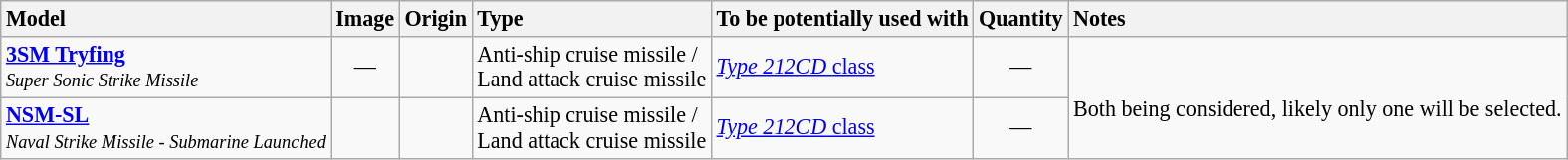<table class="wikitable" style="font-size: 92%;">
<tr>
<th style="text-align: left">Model</th>
<th style="text-align: left">Image</th>
<th style="text-align: left">Origin</th>
<th style="text-align: left">Type</th>
<th style="text-align: left">To be potentially used with</th>
<th style="text-align: left">Quantity</th>
<th style="text-align: left">Notes</th>
</tr>
<tr>
<td><a href='#'><strong>3SM Tryfing</strong></a><br><small><em>Super Sonic Strike Missile</em></small></td>
<td style="text-align: center">—</td>
<td><br></td>
<td>Anti-ship cruise missile /<br>Land attack cruise missile</td>
<td><a href='#'><em>Type 212CD</em> class</a></td>
<td style="text-align: center">—</td>
<td rowspan="2"><br>Both being considered, likely only one will be selected.</td>
</tr>
<tr>
<td><a href='#'><strong>NSM-SL</strong></a><br><small><em>Naval Strike Missile - Submarine Launched</em></small></td>
<td style="text-align: center"></td>
<td></td>
<td>Anti-ship cruise missile /<br>Land attack cruise missile</td>
<td><a href='#'><em>Type 212CD</em> class</a></td>
<td style="text-align: center">—</td>
</tr>
</table>
